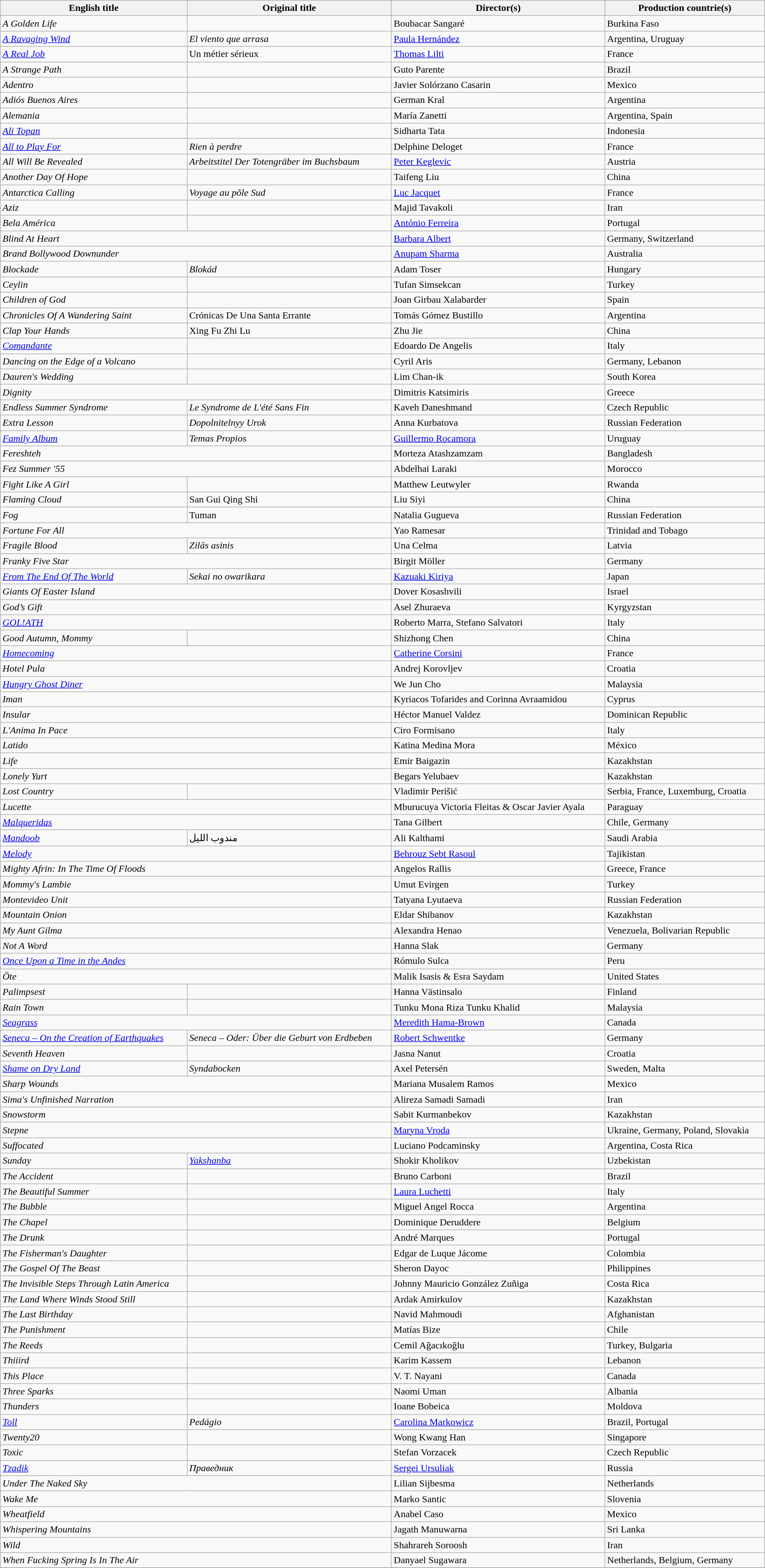<table class="sortable wikitable" style="width:100%; margin-bottom:4px" cellpadding="5">
<tr>
<th scope="col">English title</th>
<th scope="col">Original title</th>
<th scope="col">Director(s)</th>
<th scope="col">Production countrie(s)</th>
</tr>
<tr>
<td><em>A Golden Life</em></td>
<td></td>
<td>Boubacar Sangaré</td>
<td>Burkina Faso</td>
</tr>
<tr>
<td><em><a href='#'>A Ravaging Wind</a></em></td>
<td><em>El viento que arrasa</em></td>
<td><a href='#'>Paula Hernández</a></td>
<td>Argentina, Uruguay</td>
</tr>
<tr>
<td><em><a href='#'>A Real Job</a></em></td>
<td>Un métier sérieux</td>
<td><a href='#'>Thomas Lilti</a></td>
<td>France</td>
</tr>
<tr>
<td><em>A Strange Path</em></td>
<td></td>
<td>Guto Parente</td>
<td>Brazil</td>
</tr>
<tr>
<td><em>Adentro</em></td>
<td></td>
<td>Javier Solórzano Casarin</td>
<td>Mexico</td>
</tr>
<tr>
<td><em>Adiós Buenos Aires</em></td>
<td></td>
<td>German Kral</td>
<td>Argentina</td>
</tr>
<tr>
<td><em>Alemania</em></td>
<td></td>
<td>María Zanetti</td>
<td>Argentina, Spain</td>
</tr>
<tr>
<td><em><a href='#'>Ali Topan</a></em></td>
<td></td>
<td>Sidharta Tata</td>
<td>Indonesia</td>
</tr>
<tr>
<td><em><a href='#'>All to Play For</a></em></td>
<td><em>Rien à perdre</em></td>
<td>Delphine Deloget</td>
<td>France</td>
</tr>
<tr>
<td><em>All Will Be Revealed</em></td>
<td><em>Arbeitstitel Der Totengräber im Buchsbaum</em></td>
<td><a href='#'>Peter Keglevic</a></td>
<td>Austria</td>
</tr>
<tr>
<td><em>Another Day Of Hope</em></td>
<td></td>
<td>Taifeng Liu</td>
<td>China</td>
</tr>
<tr>
<td><em>Antarctica Calling</em></td>
<td><em>Voyage au pôle Sud</em></td>
<td><a href='#'>Luc Jacquet</a></td>
<td>France</td>
</tr>
<tr>
<td><em>Aziz</em></td>
<td></td>
<td>Majid Tavakoli</td>
<td>Iran</td>
</tr>
<tr>
<td><em>Bela América</em></td>
<td></td>
<td><a href='#'>António Ferreira</a></td>
<td>Portugal</td>
</tr>
<tr>
<td colspan=2><em>Blind At Heart</em></td>
<td><a href='#'>Barbara Albert</a></td>
<td>Germany, Switzerland</td>
</tr>
<tr>
<td colspan=2><em>Brand Bollywood Downunder</em></td>
<td><a href='#'>Anupam Sharma</a></td>
<td>Australia</td>
</tr>
<tr>
<td><em>Blockade</em></td>
<td><em>Blokád</em></td>
<td>Adam Toser</td>
<td>Hungary</td>
</tr>
<tr>
<td><em>Ceylin</em></td>
<td></td>
<td>Tufan Simsekcan</td>
<td>Turkey</td>
</tr>
<tr>
<td><em>Children of God</em></td>
<td></td>
<td>Joan Girbau Xalabarder</td>
<td>Spain</td>
</tr>
<tr>
<td><em>Chronicles Of A Wandering Saint</em></td>
<td>Crónicas De Una Santa Errante</td>
<td>Tomás Gómez Bustillo</td>
<td>Argentina</td>
</tr>
<tr>
<td><em>Clap Your Hands</em></td>
<td>Xing Fu Zhi Lu</td>
<td>Zhu Jie</td>
<td>China</td>
</tr>
<tr>
<td><em><a href='#'>Comandante</a></em></td>
<td></td>
<td>Edoardo De Angelis</td>
<td>Italy</td>
</tr>
<tr>
<td><em>Dancing on the Edge of a Volcano</em></td>
<td></td>
<td>Cyril Aris</td>
<td>Germany, Lebanon</td>
</tr>
<tr>
<td><em>Dauren's Wedding</em></td>
<td></td>
<td>Lim Chan-ik</td>
<td>South Korea</td>
</tr>
<tr>
<td colspan=2><em>Dignity</em></td>
<td>Dimitris Katsimiris</td>
<td>Greece</td>
</tr>
<tr>
<td><em>Endless Summer Syndrome</em></td>
<td><em>Le Syndrome de L'été Sans Fin</em></td>
<td>Kaveh Daneshmand</td>
<td>Czech Republic</td>
</tr>
<tr>
<td><em>Extra Lesson</em></td>
<td><em>Dopolnitelnyy Urok</em></td>
<td>Anna Kurbatova</td>
<td>Russian Federation</td>
</tr>
<tr>
<td><em><a href='#'>Family Album</a></em></td>
<td><em>Temas Propios</em></td>
<td><a href='#'>Guillermo Rocamora</a></td>
<td>Uruguay</td>
</tr>
<tr>
<td colspan=2><em>Fereshteh</em></td>
<td>Morteza Atashzamzam</td>
<td>Bangladesh</td>
</tr>
<tr>
<td colspan=2><em>Fez Summer '55</em></td>
<td>Abdelhai Laraki</td>
<td>Morocco</td>
</tr>
<tr>
<td><em>Fight Like A Girl</em></td>
<td></td>
<td>Matthew Leutwyler</td>
<td>Rwanda</td>
</tr>
<tr>
<td><em>Flaming Cloud</em></td>
<td>San Gui Qing Shi</td>
<td>Liu Siyi</td>
<td>China</td>
</tr>
<tr>
<td><em>Fog</em></td>
<td>Tuman</td>
<td>Natalia Gugueva</td>
<td>Russian Federation</td>
</tr>
<tr>
<td colspan=2><em>Fortune For All</em></td>
<td>Yao Ramesar</td>
<td>Trinidad and Tobago</td>
</tr>
<tr>
<td><em>Fragile Blood</em></td>
<td><em>Zilās asinis</em></td>
<td>Una Celma</td>
<td>Latvia</td>
</tr>
<tr>
<td colspan=2><em>Franky Five Star</em></td>
<td>Birgit Möller</td>
<td>Germany</td>
</tr>
<tr>
<td><em><a href='#'>From The End Of The World</a></em></td>
<td><em>Sekai no owarikara</em></td>
<td><a href='#'>Kazuaki Kiriya</a></td>
<td>Japan</td>
</tr>
<tr>
<td colspan=2><em>Giants Of Easter Island</em></td>
<td>Dover Kosashvili</td>
<td>Israel</td>
</tr>
<tr>
<td colspan=2><em>God’s Gift</em></td>
<td>Asel Zhuraeva</td>
<td>Kyrgyzstan</td>
</tr>
<tr>
<td colspan=2><em><a href='#'>GOL!ATH</a></em></td>
<td>Roberto Marra, Stefano Salvatori</td>
<td>Italy</td>
</tr>
<tr>
<td><em>Good Autumn, Mommy</em></td>
<td></td>
<td>Shizhong Chen</td>
<td>China</td>
</tr>
<tr>
<td colspan=2><em><a href='#'>Homecoming</a></em></td>
<td><a href='#'>Catherine Corsini</a></td>
<td>France</td>
</tr>
<tr>
<td colspan=2><em>Hotel Pula</em></td>
<td>Andrej Korovljev</td>
<td>Croatia</td>
</tr>
<tr>
<td colspan=2><em><a href='#'>Hungry Ghost Diner</a></em></td>
<td>We Jun Cho</td>
<td>Malaysia</td>
</tr>
<tr>
<td colspan=2><em>Iman</em></td>
<td>Kyriacos Tofarides and Corinna Avraamidou</td>
<td>Cyprus</td>
</tr>
<tr>
<td colspan=2><em>Insular</em></td>
<td>Héctor Manuel Valdez</td>
<td>Dominican Republic</td>
</tr>
<tr>
<td colspan=2><em>L'Anima In Pace</em></td>
<td>Ciro Formisano</td>
<td>Italy</td>
</tr>
<tr>
<td colspan=2><em>Latido</em></td>
<td>Katina Medina Mora</td>
<td>México</td>
</tr>
<tr>
<td colspan=2><em>Life</em></td>
<td>Emir Baigazin</td>
<td>Kazakhstan</td>
</tr>
<tr>
<td colspan=2><em>Lonely Yurt</em></td>
<td>Begars Yelubaev</td>
<td>Kazakhstan</td>
</tr>
<tr>
<td><em>Lost Country</em></td>
<td></td>
<td>Vladimir Perišić</td>
<td>Serbia, France, Luxemburg, Croatia</td>
</tr>
<tr>
<td colspan=2><em>Lucette</em></td>
<td>Mburucuya Victoria Fleitas & Oscar Javier Ayala</td>
<td>Paraguay</td>
</tr>
<tr>
<td colspan=2><em><a href='#'>Malqueridas</a></em></td>
<td>Tana Gilbert</td>
<td>Chile, Germany</td>
</tr>
<tr>
<td><em><a href='#'>Mandoob</a></em></td>
<td>مندوب الليل</td>
<td>Ali Kalthami</td>
<td>Saudi Arabia</td>
</tr>
<tr>
<td colspan=2><em><a href='#'>Melody</a></em></td>
<td><a href='#'>Behrouz Sebt Rasoul</a></td>
<td>Tajikistan</td>
</tr>
<tr>
<td colspan=2><em>Mighty Afrin: In The Time Of Floods</em></td>
<td>Angelos Rallis</td>
<td>Greece, France</td>
</tr>
<tr>
<td colspan=2><em>Mommy's Lambie</em></td>
<td>Umut Evirgen</td>
<td>Turkey</td>
</tr>
<tr>
<td colspan=2><em>Montevideo Unit</em></td>
<td>Tatyana Lyutaeva</td>
<td>Russian Federation</td>
</tr>
<tr>
<td colspan=2><em>Mountain Onion</em></td>
<td>Eldar Shibanov</td>
<td>Kazakhstan</td>
</tr>
<tr>
<td colspan=2><em>My Aunt Gilma</em></td>
<td>Alexandra Henao</td>
<td>Venezuela, Bolivarian Republic</td>
</tr>
<tr>
<td colspan=2><em>Not A Word</em></td>
<td>Hanna Slak</td>
<td>Germany</td>
</tr>
<tr>
<td colspan=2><em><a href='#'>Once Upon a Time in the Andes</a></em></td>
<td>Rómulo Sulca</td>
<td>Peru</td>
</tr>
<tr>
<td colspan=2><em>Öte</em></td>
<td>Malik Isasis & Esra Saydam</td>
<td>United States</td>
</tr>
<tr>
<td><em>Palimpsest</em></td>
<td></td>
<td>Hanna Västinsalo</td>
<td>Finland</td>
</tr>
<tr>
<td><em>Rain Town</em></td>
<td></td>
<td>Tunku Mona Riza Tunku Khalid</td>
<td>Malaysia</td>
</tr>
<tr>
<td colspan=2><em><a href='#'>Seagrass</a></em></td>
<td><a href='#'>Meredith Hama-Brown</a></td>
<td>Canada</td>
</tr>
<tr>
<td><em><a href='#'>Seneca – On the Creation of Earthquakes</a></em></td>
<td><em>Seneca – Oder: Über die Geburt von Erdbeben</em></td>
<td><a href='#'>Robert Schwentke</a></td>
<td>Germany</td>
</tr>
<tr>
<td><em>Seventh Heaven</em></td>
<td></td>
<td>Jasna Nanut</td>
<td>Croatia</td>
</tr>
<tr>
<td><em><a href='#'>Shame on Dry Land</a></em></td>
<td><em>Syndabocken</em></td>
<td>Axel Petersén</td>
<td>Sweden, Malta</td>
</tr>
<tr>
<td colspan=2><em>Sharp Wounds</em></td>
<td>Mariana Musalem Ramos</td>
<td>Mexico</td>
</tr>
<tr>
<td colspan=2><em>Sima's Unfinished Narration</em></td>
<td>Alireza Samadi Samadi</td>
<td>Iran</td>
</tr>
<tr>
<td colspan=2><em>Snowstorm</em></td>
<td>Sabit Kurmanbekov</td>
<td>Kazakhstan</td>
</tr>
<tr>
<td colspan=2><em>Stepne</em></td>
<td><a href='#'>Maryna Vroda</a></td>
<td>Ukraine, Germany, Poland, Slovakia</td>
</tr>
<tr>
<td colspan=2><em>Suffocated</em></td>
<td>Luciano Podcaminsky</td>
<td>Argentina, Costa Rica</td>
</tr>
<tr>
<td><em>Sunday</em></td>
<td><em><a href='#'>Yakshanba</a></em></td>
<td>Shokir Kholikov</td>
<td>Uzbekistan</td>
</tr>
<tr>
<td><em>The Accident</em></td>
<td></td>
<td>Bruno Carboni</td>
<td>Brazil</td>
</tr>
<tr>
<td><em>The Beautiful Summer</em></td>
<td></td>
<td><a href='#'>Laura Luchetti</a></td>
<td>Italy</td>
</tr>
<tr>
<td><em>The Bubble</em></td>
<td></td>
<td>Miguel Angel Rocca</td>
<td>Argentina</td>
</tr>
<tr>
<td><em>The Chapel</em></td>
<td></td>
<td>Dominique Deruddere</td>
<td>Belgium</td>
</tr>
<tr>
<td><em>The Drunk</em></td>
<td></td>
<td>André Marques</td>
<td>Portugal</td>
</tr>
<tr>
<td><em>The Fisherman's Daughter</em></td>
<td></td>
<td>Edgar de Luque Jácome</td>
<td>Colombia</td>
</tr>
<tr>
<td><em>The Gospel Of The Beast</em></td>
<td></td>
<td>Sheron Dayoc</td>
<td>Philippines</td>
</tr>
<tr>
<td><em>The Invisible Steps Through Latin America</em></td>
<td></td>
<td>Johnny Mauricio González Zuñiga</td>
<td>Costa Rica</td>
</tr>
<tr>
<td><em>The Land Where Winds Stood Still</em></td>
<td></td>
<td>Ardak Amirkulov</td>
<td>Kazakhstan</td>
</tr>
<tr>
<td><em>The Last Birthday</em></td>
<td></td>
<td>Navid Mahmoudi</td>
<td>Afghanistan</td>
</tr>
<tr>
<td><em>The Punishment</em></td>
<td></td>
<td>Matías Bize</td>
<td>Chile</td>
</tr>
<tr>
<td><em>The Reeds</em></td>
<td></td>
<td>Cemil Ağacıkoğlu</td>
<td>Turkey, Bulgaria</td>
</tr>
<tr>
<td><em>Thiiird</em></td>
<td></td>
<td>Karim Kassem</td>
<td>Lebanon</td>
</tr>
<tr>
<td><em>This Place</em></td>
<td></td>
<td>V. T. Nayani</td>
<td>Canada</td>
</tr>
<tr>
<td><em>Three Sparks</em></td>
<td></td>
<td>Naomi Uman</td>
<td>Albania</td>
</tr>
<tr>
<td><em>Thunders</em></td>
<td></td>
<td>Ioane Bobeica</td>
<td>Moldova</td>
</tr>
<tr>
<td><em><a href='#'>Toll</a></em></td>
<td><em>Pedágio</em></td>
<td><a href='#'>Carolina Markowicz</a></td>
<td>Brazil, Portugal</td>
</tr>
<tr>
<td><em>Twenty20</em></td>
<td></td>
<td>Wong Kwang Han</td>
<td>Singapore</td>
</tr>
<tr>
<td><em>Toxic</em></td>
<td></td>
<td>Stefan Vorzacek</td>
<td>Czech Republic</td>
</tr>
<tr>
<td><em><a href='#'>Tzadik</a></em></td>
<td><em>Праведник</em></td>
<td><a href='#'>Sergei Ursuliak</a></td>
<td>Russia</td>
</tr>
<tr>
<td colspan=2><em>Under The Naked Sky</em></td>
<td>Lilian Sijbesma</td>
<td>Netherlands</td>
</tr>
<tr>
<td colspan=2><em>Wake Me</em></td>
<td>Marko Santic</td>
<td>Slovenia</td>
</tr>
<tr>
<td colspan=2><em>Wheatfield</em></td>
<td>Anabel Caso</td>
<td>Mexico</td>
</tr>
<tr>
<td colspan=2><em>Whispering Mountains</em></td>
<td>Jagath Manuwarna</td>
<td>Sri Lanka</td>
</tr>
<tr>
<td colspan=2><em>Wild</em></td>
<td>Shahrareh Soroosh</td>
<td>Iran</td>
</tr>
<tr>
<td colspan=2><em>When Fucking Spring Is In The Air</em></td>
<td>Danyael Sugawara</td>
<td>Netherlands, Belgium, Germany</td>
</tr>
<tr>
</tr>
</table>
